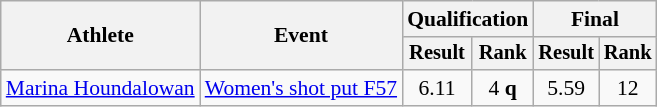<table class="wikitable" style="font-size:90%">
<tr>
<th rowspan="2">Athlete</th>
<th rowspan="2">Event</th>
<th colspan="2">Qualification</th>
<th colspan="2">Final</th>
</tr>
<tr style="font-size:95%">
<th>Result</th>
<th>Rank</th>
<th>Result</th>
<th>Rank</th>
</tr>
<tr align=center>
<td align=left><a href='#'>Marina Houndalowan</a></td>
<td align=left><a href='#'>Women's shot put F57</a></td>
<td>6.11</td>
<td>4 <strong>q</strong></td>
<td>5.59</td>
<td>12</td>
</tr>
</table>
